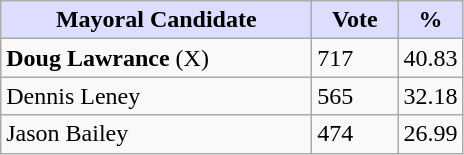<table class="wikitable">
<tr>
<th style="background:#ddf; width:200px;">Mayoral Candidate</th>
<th style="background:#ddf; width:50px;">Vote</th>
<th style="background:#ddf; width:30px;">%</th>
</tr>
<tr>
<td><strong>Doug Lawrance</strong> (X)</td>
<td>717</td>
<td>40.83</td>
</tr>
<tr>
<td>Dennis Leney</td>
<td>565</td>
<td>32.18</td>
</tr>
<tr>
<td>Jason Bailey</td>
<td>474</td>
<td>26.99</td>
</tr>
</table>
